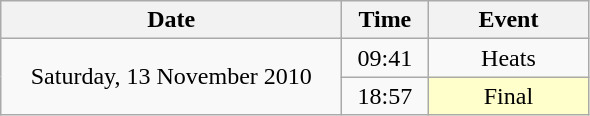<table class = "wikitable" style="text-align:center;">
<tr>
<th width=220>Date</th>
<th width=50>Time</th>
<th width=100>Event</th>
</tr>
<tr>
<td rowspan=2>Saturday, 13 November 2010</td>
<td>09:41</td>
<td>Heats</td>
</tr>
<tr>
<td>18:57</td>
<td bgcolor=ffffcc>Final</td>
</tr>
</table>
